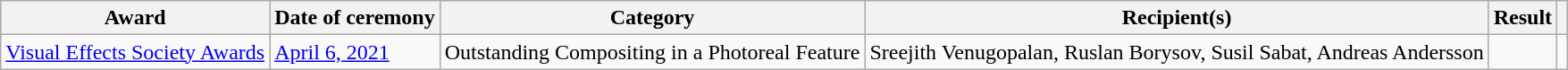<table class="wikitable sortable plainrowheaders">
<tr>
<th scope="col">Award</th>
<th scope="col">Date of ceremony</th>
<th scope="col">Category</th>
<th scope="col">Recipient(s)</th>
<th scope="col">Result</th>
<th scope="col" class="unsortable"></th>
</tr>
<tr>
<td><a href='#'>Visual Effects Society Awards</a></td>
<td><a href='#'>April 6, 2021</a></td>
<td>Outstanding Compositing in a Photoreal Feature</td>
<td>Sreejith Venugopalan, Ruslan Borysov, Susil Sabat, Andreas Andersson</td>
<td></td>
<td></td>
</tr>
</table>
